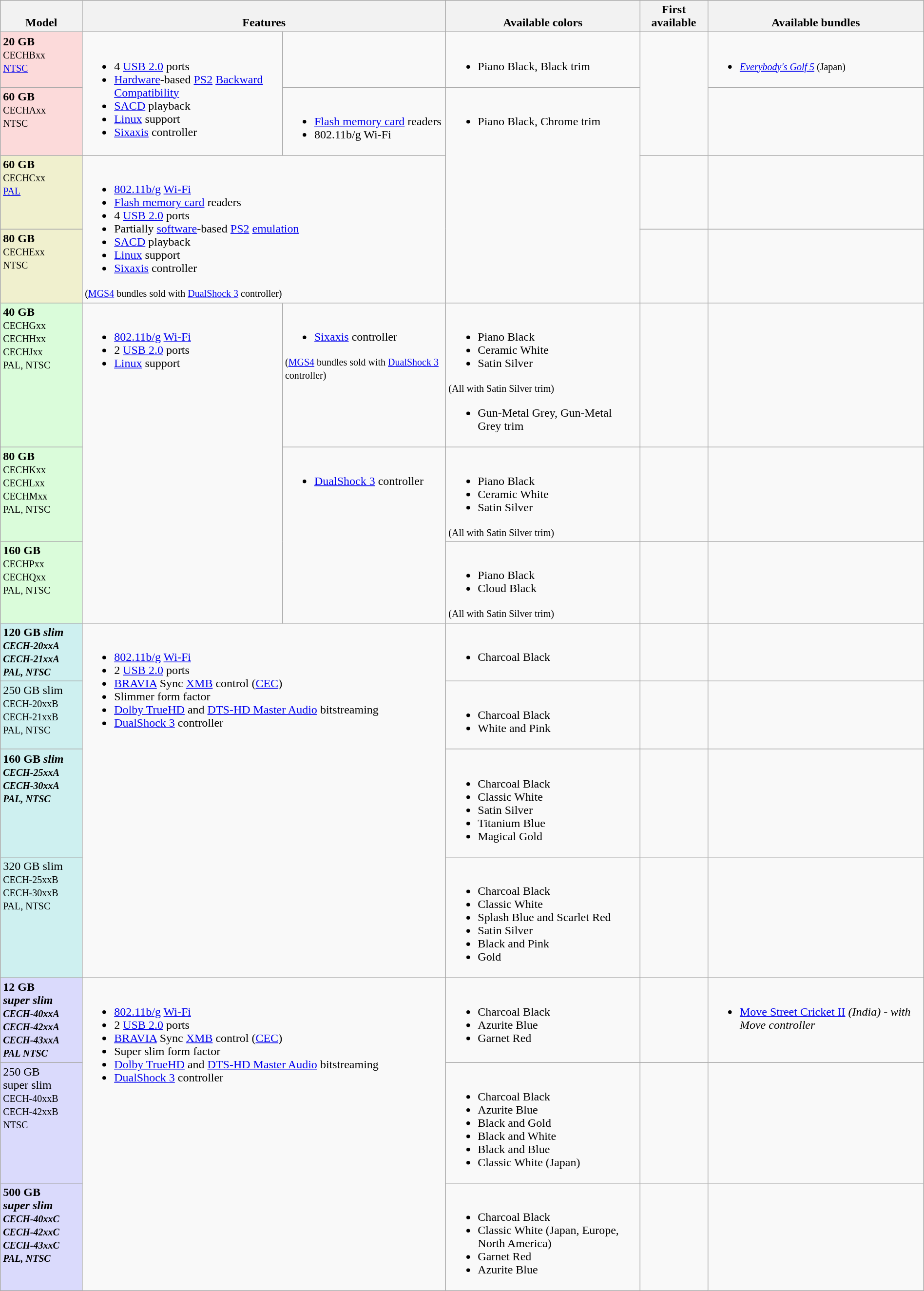<table class="wikitable" style="width:100%;">
<tr valign="bottom">
<th>Model</th>
<th colspan="2">Features</th>
<th>Available colors</th>
<th>First available</th>
<th>Available bundles</th>
</tr>
<tr valign="top">
<td style="background: #FCDADA;"><strong>20 GB</strong><br><small>CECHBxx<br><a href='#'>NTSC</a></small></td>
<td rowspan="2"><br><ul><li>4 <a href='#'>USB 2.0</a> ports</li><li><a href='#'>Hardware</a>-based <a href='#'>PS2</a> <a href='#'>Backward Compatibility</a></li><li><a href='#'>SACD</a> playback</li><li><a href='#'>Linux</a> support</li><li><a href='#'>Sixaxis</a> controller</li></ul></td>
<td></td>
<td><br><ul><li>Piano Black, Black trim</li></ul></td>
<td rowspan="2"></td>
<td><br><ul><li><small> <em><a href='#'>Everybody's Golf 5</a></em> (Japan) </small></li></ul></td>
</tr>
<tr valign="top">
<td style="background: #FCDADA;"><strong>60 GB</strong><br><small>CECHAxx<br>NTSC</small></td>
<td><br><ul><li><a href='#'>Flash memory card</a> readers</li><li>802.11b/g Wi-Fi</li></ul></td>
<td rowspan="3"><br><ul><li>Piano Black, Chrome trim</li></ul></td>
<td><br></td>
</tr>
<tr valign="top">
<td style="background: #F0F0CE;"><strong>60 GB</strong><br><small>CECHCxx<br><a href='#'>PAL</a></small></td>
<td rowspan="2" colspan="2"><br><ul><li><a href='#'>802.11b/g</a> <a href='#'>Wi-Fi</a></li><li><a href='#'>Flash memory card</a> readers</li><li>4 <a href='#'>USB 2.0</a> ports</li><li>Partially <a href='#'>software</a>-based <a href='#'>PS2</a> <a href='#'>emulation</a></li><li><a href='#'>SACD</a> playback</li><li><a href='#'>Linux</a> support</li><li><a href='#'>Sixaxis</a> controller</li></ul><small>(<a href='#'>MGS4</a> bundles sold with <a href='#'>DualShock 3</a> controller)</small></td>
<td></td>
<td><br></td>
</tr>
<tr valign="top">
<td style="background: #F0F0CE;"><strong>80 GB</strong><br><small>CECHExx<br>NTSC</small></td>
<td></td>
<td><br></td>
</tr>
<tr valign="top">
<td style="background: #DAFCDA;"><strong>40 GB</strong><br><small>CECHGxx<br> CECHHxx<br> CECHJxx<br> PAL, NTSC</small></td>
<td rowspan="3"><br><ul><li><a href='#'>802.11b/g</a> <a href='#'>Wi-Fi</a></li><li>2 <a href='#'>USB 2.0</a> ports</li><li><a href='#'>Linux</a> support</li></ul></td>
<td><br><ul><li><a href='#'>Sixaxis</a> controller</li></ul><small>(<a href='#'>MGS4</a> bundles sold with <a href='#'>DualShock 3</a> controller)</small></td>
<td><br><ul><li>Piano Black</li><li>Ceramic White</li><li>Satin Silver</li></ul><small>(All with Satin Silver trim)</small><ul><li>Gun-Metal Grey, Gun-Metal Grey trim</li></ul></td>
<td> </td>
<td><br></td>
</tr>
<tr valign="top">
<td style="background: #DAFCDA;"><strong>80 GB</strong><br><small>CECHKxx<br> CECHLxx<br> CECHMxx<br>PAL, NTSC</small></td>
<td rowspan="2"><br><ul><li><a href='#'>DualShock 3</a> controller</li></ul></td>
<td><br><ul><li>Piano Black </li><li>Ceramic White </li><li>Satin Silver </li></ul><small>(All with Satin Silver trim)</small></td>
<td></td>
<td><br></td>
</tr>
<tr valign="top">
<td style="background: #DAFCDA;"><strong>160 GB</strong><br><small>CECHPxx<br> CECHQxx<br>PAL, NTSC</small></td>
<td><br><ul><li>Piano Black</li><li>Cloud Black</li></ul><small>(All with Satin Silver trim)</small></td>
<td></td>
<td><br></td>
</tr>
<tr valign="top">
<td style="background: #CEF0F0;"><strong>120 GB <em>slim<strong><em><br> <small>CECH-20xxA<br> CECH-21xxA<br> PAL, NTSC</small></td>
<td rowspan="4" colspan="2"><br><ul><li><a href='#'>802.11b/g</a> <a href='#'>Wi-Fi</a></li><li>2 <a href='#'>USB 2.0</a> ports</li><li><a href='#'>BRAVIA</a> Sync <a href='#'>XMB</a> control (<a href='#'>CEC</a>)</li><li>Slimmer form factor</li><li><a href='#'>Dolby TrueHD</a> and <a href='#'>DTS-HD Master Audio</a> bitstreaming</li><li><a href='#'>DualShock 3</a> controller</li></ul></td>
<td><br><ul><li>Charcoal Black</li></ul></td>
<td></td>
<td><br></td>
</tr>
<tr valign="top">
<td style="background: #CEF0F0;"></strong>250 GB </em>slim</em></strong> <br><small>CECH-20xxB<br>CECH-21xxB<br>PAL, NTSC</small></td>
<td><br><ul><li>Charcoal Black</li><li>White and Pink</li></ul></td>
<td><br></td>
<td><br></td>
</tr>
<tr valign="top">
<td style="background: #CEF0F0;"><strong>160 GB <em>slim<strong><em><small><br>CECH-25xxA<br>CECH-30xxA<br>PAL, NTSC</small></td>
<td><br><ul><li>Charcoal Black</li><li>Classic White</li><li>Satin Silver</li><li>Titanium Blue</li><li>Magical Gold</li></ul></td>
<td></td>
<td><br></td>
</tr>
<tr valign="top">
<td style="background: #CEF0F0;"></strong>320 GB </em>slim</em></strong><small><br>CECH-25xxB<br>CECH-30xxB<br>PAL, NTSC</small></td>
<td><br><ul><li>Charcoal Black</li><li>Classic White</li><li>Splash Blue and Scarlet Red</li><li>Satin Silver</li><li>Black and Pink</li><li>Gold</li></ul></td>
<td></td>
<td><br></td>
</tr>
<tr valign="top">
<td style="background: #DADAFC;"><strong>12 GB <em>super slim<strong><em><small><br>CECH-40xxA<br>CECH-42xxA<br>CECH-43xxA<br>PAL NTSC</small></td>
<td rowspan="3" colspan="2"><br><ul><li><a href='#'>802.11b/g</a> <a href='#'>Wi-Fi</a></li><li>2 <a href='#'>USB 2.0</a> ports</li><li><a href='#'>BRAVIA</a> Sync <a href='#'>XMB</a> control (<a href='#'>CEC</a>)</li><li>Super slim form factor</li><li><a href='#'>Dolby TrueHD</a> and <a href='#'>DTS-HD Master Audio</a> bitstreaming</li><li><a href='#'>DualShock 3</a> controller</li></ul></td>
<td><br><ul><li>Charcoal Black</li><li>Azurite Blue </li><li>Garnet Red</li></ul></td>
<td></td>
<td><br><ul><li></em><a href='#'>Move Street Cricket II</a><em> (India) - with Move controller</li></ul></td>
</tr>
<tr valign="top">
<td style="background: #DADAFC;"></strong>250 GB </em>super slim</em></strong><small><br>CECH-40xxB<br>CECH-42xxB<br>NTSC</small></td>
<td><br><ul><li>Charcoal Black</li><li>Azurite Blue </li><li>Black and Gold </li><li>Black and White </li><li>Black and Blue </li><li>Classic White (Japan)</li></ul></td>
<td></td>
<td><br></td>
</tr>
<tr valign="top">
<td style="background: #DADAFC;"><strong>500 GB <em>super slim<strong><em><small><br>CECH-40xxC<br>CECH-42xxC<br>CECH-43xxC<br>PAL, NTSC</small></td>
<td><br><ul><li>Charcoal Black</li><li>Classic White (Japan, Europe, North America)</li><li>Garnet Red</li><li>Azurite Blue</li></ul></td>
<td></td>
<td><br></td>
</tr>
</table>
